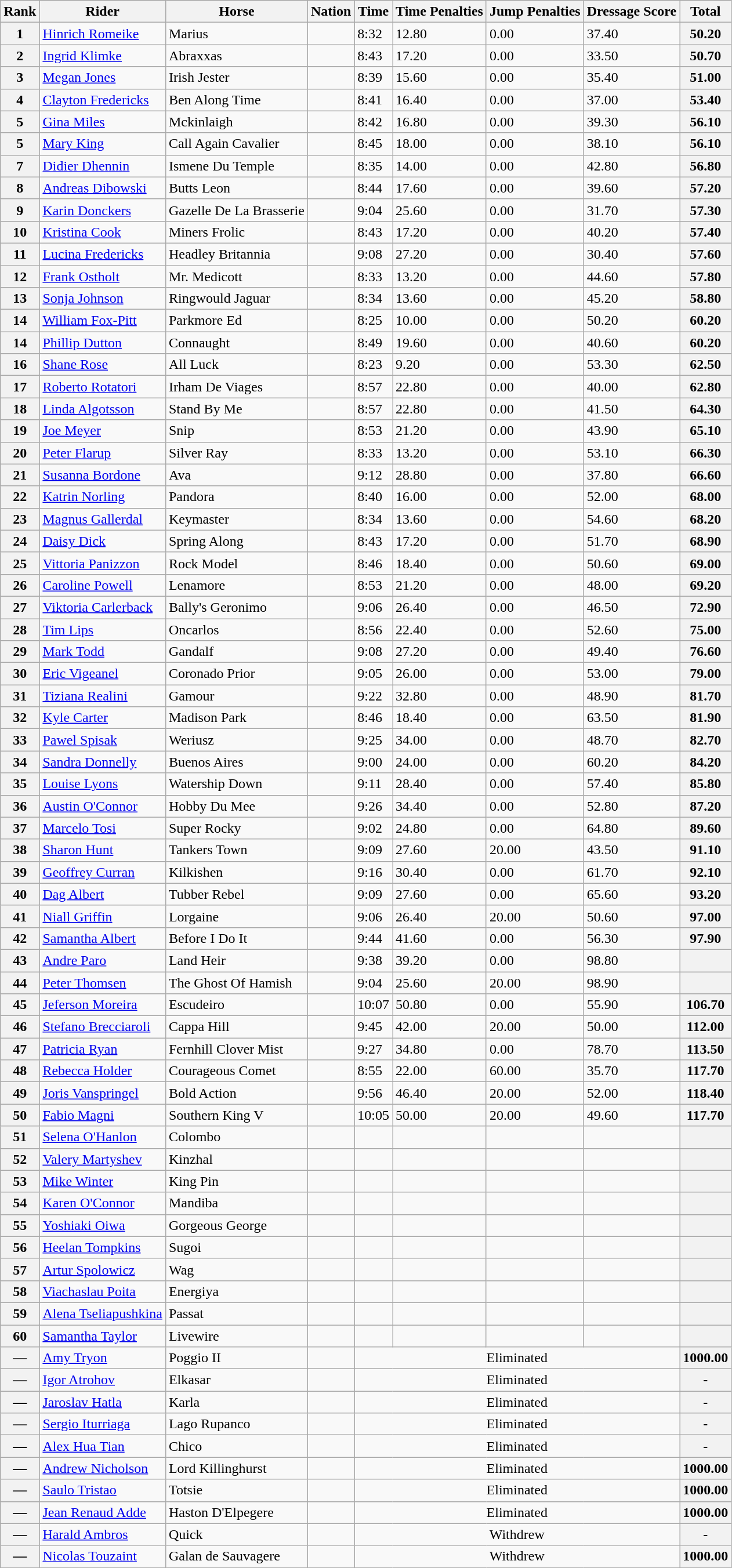<table class="wikitable sortable">
<tr>
<th>Rank</th>
<th>Rider</th>
<th>Horse</th>
<th>Nation</th>
<th>Time</th>
<th>Time Penalties</th>
<th>Jump Penalties</th>
<th>Dressage Score</th>
<th>Total</th>
</tr>
<tr>
<th>1</th>
<td><a href='#'>Hinrich Romeike</a></td>
<td>Marius</td>
<td></td>
<td>8:32</td>
<td>12.80</td>
<td>0.00</td>
<td>37.40</td>
<th>50.20</th>
</tr>
<tr>
<th>2</th>
<td><a href='#'>Ingrid Klimke</a></td>
<td>Abraxxas</td>
<td></td>
<td>8:43</td>
<td>17.20</td>
<td>0.00</td>
<td>33.50</td>
<th>50.70</th>
</tr>
<tr>
<th>3</th>
<td><a href='#'>Megan Jones</a></td>
<td>Irish Jester</td>
<td></td>
<td>8:39</td>
<td>15.60</td>
<td>0.00</td>
<td>35.40</td>
<th>51.00</th>
</tr>
<tr>
<th>4</th>
<td><a href='#'>Clayton Fredericks</a></td>
<td>Ben Along Time</td>
<td></td>
<td>8:41</td>
<td>16.40</td>
<td>0.00</td>
<td>37.00</td>
<th>53.40</th>
</tr>
<tr>
<th>5</th>
<td><a href='#'>Gina Miles</a></td>
<td>Mckinlaigh</td>
<td></td>
<td>8:42</td>
<td>16.80</td>
<td>0.00</td>
<td>39.30</td>
<th>56.10</th>
</tr>
<tr>
<th>5</th>
<td><a href='#'>Mary King</a></td>
<td>Call Again Cavalier</td>
<td></td>
<td>8:45</td>
<td>18.00</td>
<td>0.00</td>
<td>38.10</td>
<th>56.10</th>
</tr>
<tr>
<th>7</th>
<td><a href='#'>Didier Dhennin</a></td>
<td>Ismene Du Temple</td>
<td></td>
<td>8:35</td>
<td>14.00</td>
<td>0.00</td>
<td>42.80</td>
<th>56.80</th>
</tr>
<tr>
<th>8</th>
<td><a href='#'>Andreas Dibowski</a></td>
<td>Butts Leon</td>
<td></td>
<td>8:44</td>
<td>17.60</td>
<td>0.00</td>
<td>39.60</td>
<th>57.20</th>
</tr>
<tr>
<th>9</th>
<td><a href='#'>Karin Donckers</a></td>
<td>Gazelle De La Brasserie</td>
<td></td>
<td>9:04</td>
<td>25.60</td>
<td>0.00</td>
<td>31.70</td>
<th>57.30</th>
</tr>
<tr>
<th>10</th>
<td><a href='#'>Kristina Cook</a></td>
<td>Miners Frolic</td>
<td></td>
<td>8:43</td>
<td>17.20</td>
<td>0.00</td>
<td>40.20</td>
<th>57.40</th>
</tr>
<tr>
<th>11</th>
<td><a href='#'>Lucina Fredericks</a></td>
<td>Headley Britannia</td>
<td></td>
<td>9:08</td>
<td>27.20</td>
<td>0.00</td>
<td>30.40</td>
<th>57.60</th>
</tr>
<tr>
<th>12</th>
<td><a href='#'>Frank Ostholt</a></td>
<td>Mr. Medicott</td>
<td></td>
<td>8:33</td>
<td>13.20</td>
<td>0.00</td>
<td>44.60</td>
<th>57.80</th>
</tr>
<tr>
<th>13</th>
<td><a href='#'>Sonja Johnson</a></td>
<td>Ringwould Jaguar</td>
<td></td>
<td>8:34</td>
<td>13.60</td>
<td>0.00</td>
<td>45.20</td>
<th>58.80</th>
</tr>
<tr>
<th>14</th>
<td><a href='#'>William Fox-Pitt</a></td>
<td>Parkmore Ed</td>
<td></td>
<td>8:25</td>
<td>10.00</td>
<td>0.00</td>
<td>50.20</td>
<th>60.20</th>
</tr>
<tr>
<th>14</th>
<td><a href='#'>Phillip Dutton</a></td>
<td>Connaught</td>
<td></td>
<td>8:49</td>
<td>19.60</td>
<td>0.00</td>
<td>40.60</td>
<th>60.20</th>
</tr>
<tr>
<th>16</th>
<td><a href='#'>Shane Rose</a></td>
<td>All Luck</td>
<td></td>
<td>8:23</td>
<td>9.20</td>
<td>0.00</td>
<td>53.30</td>
<th>62.50</th>
</tr>
<tr>
<th>17</th>
<td><a href='#'>Roberto Rotatori</a></td>
<td>Irham De Viages</td>
<td></td>
<td>8:57</td>
<td>22.80</td>
<td>0.00</td>
<td>40.00</td>
<th>62.80</th>
</tr>
<tr>
<th>18</th>
<td><a href='#'>Linda Algotsson</a></td>
<td>Stand By Me</td>
<td></td>
<td>8:57</td>
<td>22.80</td>
<td>0.00</td>
<td>41.50</td>
<th>64.30</th>
</tr>
<tr>
<th>19</th>
<td><a href='#'>Joe Meyer</a></td>
<td>Snip</td>
<td></td>
<td>8:53</td>
<td>21.20</td>
<td>0.00</td>
<td>43.90</td>
<th>65.10</th>
</tr>
<tr>
<th>20</th>
<td><a href='#'>Peter Flarup</a></td>
<td>Silver Ray</td>
<td></td>
<td>8:33</td>
<td>13.20</td>
<td>0.00</td>
<td>53.10</td>
<th>66.30</th>
</tr>
<tr>
<th>21</th>
<td><a href='#'>Susanna Bordone</a></td>
<td>Ava</td>
<td></td>
<td>9:12</td>
<td>28.80</td>
<td>0.00</td>
<td>37.80</td>
<th>66.60</th>
</tr>
<tr>
<th>22</th>
<td><a href='#'>Katrin Norling</a></td>
<td>Pandora</td>
<td></td>
<td>8:40</td>
<td>16.00</td>
<td>0.00</td>
<td>52.00</td>
<th>68.00</th>
</tr>
<tr>
<th>23</th>
<td><a href='#'>Magnus Gallerdal</a></td>
<td>Keymaster</td>
<td></td>
<td>8:34</td>
<td>13.60</td>
<td>0.00</td>
<td>54.60</td>
<th>68.20</th>
</tr>
<tr>
<th>24</th>
<td><a href='#'>Daisy Dick</a></td>
<td>Spring Along</td>
<td></td>
<td>8:43</td>
<td>17.20</td>
<td>0.00</td>
<td>51.70</td>
<th>68.90</th>
</tr>
<tr>
<th>25</th>
<td><a href='#'>Vittoria Panizzon</a></td>
<td>Rock Model</td>
<td></td>
<td>8:46</td>
<td>18.40</td>
<td>0.00</td>
<td>50.60</td>
<th>69.00</th>
</tr>
<tr>
<th>26</th>
<td><a href='#'>Caroline Powell</a></td>
<td>Lenamore</td>
<td></td>
<td>8:53</td>
<td>21.20</td>
<td>0.00</td>
<td>48.00</td>
<th>69.20</th>
</tr>
<tr>
<th>27</th>
<td><a href='#'>Viktoria Carlerback</a></td>
<td>Bally's Geronimo</td>
<td></td>
<td>9:06</td>
<td>26.40</td>
<td>0.00</td>
<td>46.50</td>
<th>72.90</th>
</tr>
<tr>
<th>28</th>
<td><a href='#'>Tim Lips</a></td>
<td>Oncarlos</td>
<td></td>
<td>8:56</td>
<td>22.40</td>
<td>0.00</td>
<td>52.60</td>
<th>75.00</th>
</tr>
<tr>
<th>29</th>
<td><a href='#'>Mark Todd</a></td>
<td>Gandalf</td>
<td></td>
<td>9:08</td>
<td>27.20</td>
<td>0.00</td>
<td>49.40</td>
<th>76.60</th>
</tr>
<tr>
<th>30</th>
<td><a href='#'>Eric Vigeanel</a></td>
<td>Coronado Prior</td>
<td></td>
<td>9:05</td>
<td>26.00</td>
<td>0.00</td>
<td>53.00</td>
<th>79.00</th>
</tr>
<tr>
<th>31</th>
<td><a href='#'>Tiziana Realini</a></td>
<td>Gamour</td>
<td></td>
<td>9:22</td>
<td>32.80</td>
<td>0.00</td>
<td>48.90</td>
<th>81.70</th>
</tr>
<tr>
<th>32</th>
<td><a href='#'>Kyle Carter</a></td>
<td>Madison Park</td>
<td></td>
<td>8:46</td>
<td>18.40</td>
<td>0.00</td>
<td>63.50</td>
<th>81.90</th>
</tr>
<tr>
<th>33</th>
<td><a href='#'>Pawel Spisak</a></td>
<td>Weriusz</td>
<td></td>
<td>9:25</td>
<td>34.00</td>
<td>0.00</td>
<td>48.70</td>
<th>82.70</th>
</tr>
<tr>
<th>34</th>
<td><a href='#'>Sandra Donnelly</a></td>
<td>Buenos Aires</td>
<td></td>
<td>9:00</td>
<td>24.00</td>
<td>0.00</td>
<td>60.20</td>
<th>84.20</th>
</tr>
<tr>
<th>35</th>
<td><a href='#'>Louise Lyons</a></td>
<td>Watership Down</td>
<td></td>
<td>9:11</td>
<td>28.40</td>
<td>0.00</td>
<td>57.40</td>
<th>85.80</th>
</tr>
<tr>
<th>36</th>
<td><a href='#'>Austin O'Connor</a></td>
<td>Hobby Du Mee</td>
<td></td>
<td>9:26</td>
<td>34.40</td>
<td>0.00</td>
<td>52.80</td>
<th>87.20</th>
</tr>
<tr>
<th>37</th>
<td><a href='#'>Marcelo Tosi</a></td>
<td>Super Rocky</td>
<td></td>
<td>9:02</td>
<td>24.80</td>
<td>0.00</td>
<td>64.80</td>
<th>89.60</th>
</tr>
<tr>
<th>38</th>
<td><a href='#'>Sharon Hunt</a></td>
<td>Tankers Town</td>
<td></td>
<td>9:09</td>
<td>27.60</td>
<td>20.00</td>
<td>43.50</td>
<th>91.10</th>
</tr>
<tr>
<th>39</th>
<td><a href='#'>Geoffrey Curran</a></td>
<td>Kilkishen</td>
<td></td>
<td>9:16</td>
<td>30.40</td>
<td>0.00</td>
<td>61.70</td>
<th>92.10</th>
</tr>
<tr>
<th>40</th>
<td><a href='#'>Dag Albert</a></td>
<td>Tubber Rebel</td>
<td></td>
<td>9:09</td>
<td>27.60</td>
<td>0.00</td>
<td>65.60</td>
<th>93.20</th>
</tr>
<tr>
<th>41</th>
<td><a href='#'>Niall Griffin</a></td>
<td>Lorgaine</td>
<td></td>
<td>9:06</td>
<td>26.40</td>
<td>20.00</td>
<td>50.60</td>
<th>97.00</th>
</tr>
<tr>
<th>42</th>
<td><a href='#'>Samantha Albert</a></td>
<td>Before I Do It</td>
<td></td>
<td>9:44</td>
<td>41.60</td>
<td>0.00</td>
<td>56.30</td>
<th>97.90</th>
</tr>
<tr>
<th>43</th>
<td><a href='#'>Andre Paro</a></td>
<td>Land Heir</td>
<td></td>
<td>9:38</td>
<td>39.20</td>
<td>0.00</td>
<td>98.80</td>
<th></th>
</tr>
<tr>
<th>44</th>
<td><a href='#'>Peter Thomsen</a></td>
<td>The Ghost Of Hamish</td>
<td></td>
<td>9:04</td>
<td>25.60</td>
<td>20.00</td>
<td>98.90</td>
<th></th>
</tr>
<tr>
<th>45</th>
<td><a href='#'>Jeferson Moreira</a></td>
<td>Escudeiro</td>
<td></td>
<td>10:07</td>
<td>50.80</td>
<td>0.00</td>
<td>55.90</td>
<th>106.70</th>
</tr>
<tr>
<th>46</th>
<td><a href='#'>Stefano Brecciaroli</a></td>
<td>Cappa Hill</td>
<td></td>
<td>9:45</td>
<td>42.00</td>
<td>20.00</td>
<td>50.00</td>
<th>112.00</th>
</tr>
<tr>
<th>47</th>
<td><a href='#'>Patricia Ryan</a></td>
<td>Fernhill Clover Mist</td>
<td></td>
<td>9:27</td>
<td>34.80</td>
<td>0.00</td>
<td>78.70</td>
<th>113.50</th>
</tr>
<tr>
<th>48</th>
<td><a href='#'>Rebecca Holder</a></td>
<td>Courageous Comet</td>
<td></td>
<td>8:55</td>
<td>22.00</td>
<td>60.00</td>
<td>35.70</td>
<th>117.70</th>
</tr>
<tr>
<th>49</th>
<td><a href='#'>Joris Vanspringel</a></td>
<td>Bold Action</td>
<td></td>
<td>9:56</td>
<td>46.40</td>
<td>20.00</td>
<td>52.00</td>
<th>118.40</th>
</tr>
<tr>
<th>50</th>
<td><a href='#'>Fabio Magni</a></td>
<td>Southern King V</td>
<td></td>
<td>10:05</td>
<td>50.00</td>
<td>20.00</td>
<td>49.60</td>
<th>117.70</th>
</tr>
<tr>
<th>51</th>
<td><a href='#'>Selena O'Hanlon</a></td>
<td>Colombo</td>
<td></td>
<td></td>
<td></td>
<td></td>
<td></td>
<th></th>
</tr>
<tr>
<th>52</th>
<td><a href='#'>Valery Martyshev</a></td>
<td>Kinzhal</td>
<td></td>
<td></td>
<td></td>
<td></td>
<td></td>
<th></th>
</tr>
<tr>
<th>53</th>
<td><a href='#'>Mike Winter</a></td>
<td>King Pin</td>
<td></td>
<td></td>
<td></td>
<td></td>
<td></td>
<th></th>
</tr>
<tr>
<th>54</th>
<td><a href='#'>Karen O'Connor</a></td>
<td>Mandiba</td>
<td></td>
<td></td>
<td></td>
<td></td>
<td></td>
<th></th>
</tr>
<tr>
<th>55</th>
<td><a href='#'>Yoshiaki Oiwa</a></td>
<td>Gorgeous George</td>
<td></td>
<td></td>
<td></td>
<td></td>
<td></td>
<th></th>
</tr>
<tr>
<th>56</th>
<td><a href='#'>Heelan Tompkins</a></td>
<td>Sugoi</td>
<td></td>
<td></td>
<td></td>
<td></td>
<td></td>
<th></th>
</tr>
<tr>
<th>57</th>
<td><a href='#'>Artur Spolowicz</a></td>
<td>Wag</td>
<td></td>
<td></td>
<td></td>
<td></td>
<td></td>
<th></th>
</tr>
<tr>
<th>58</th>
<td><a href='#'>Viachaslau Poita</a></td>
<td>Energiya</td>
<td></td>
<td></td>
<td></td>
<td></td>
<td></td>
<th></th>
</tr>
<tr>
<th>59</th>
<td><a href='#'>Alena Tseliapushkina</a></td>
<td>Passat</td>
<td></td>
<td></td>
<td></td>
<td></td>
<td></td>
<th></th>
</tr>
<tr>
<th>60</th>
<td><a href='#'>Samantha Taylor</a></td>
<td>Livewire</td>
<td></td>
<td></td>
<td></td>
<td></td>
<td></td>
<th></th>
</tr>
<tr>
<th>—</th>
<td><a href='#'>Amy Tryon</a></td>
<td>Poggio II</td>
<td></td>
<td colspan=4 align=center>Eliminated</td>
<th>1000.00</th>
</tr>
<tr>
<th>—</th>
<td><a href='#'>Igor Atrohov</a></td>
<td>Elkasar</td>
<td></td>
<td colspan=4 align=center>Eliminated</td>
<th>-</th>
</tr>
<tr>
<th>—</th>
<td><a href='#'>Jaroslav Hatla</a></td>
<td>Karla</td>
<td></td>
<td colspan=4 align=center>Eliminated</td>
<th>-</th>
</tr>
<tr>
<th>—</th>
<td><a href='#'>Sergio Iturriaga</a></td>
<td>Lago Rupanco</td>
<td></td>
<td colspan=4 align=center>Eliminated</td>
<th>-</th>
</tr>
<tr>
<th>—</th>
<td><a href='#'>Alex Hua Tian</a></td>
<td>Chico</td>
<td></td>
<td colspan=4 align=center>Eliminated</td>
<th>-</th>
</tr>
<tr>
<th>—</th>
<td><a href='#'>Andrew Nicholson</a></td>
<td>Lord Killinghurst</td>
<td></td>
<td colspan=4 align=center>Eliminated</td>
<th>1000.00</th>
</tr>
<tr>
<th>—</th>
<td><a href='#'>Saulo Tristao</a></td>
<td>Totsie</td>
<td></td>
<td colspan=4 align=center>Eliminated</td>
<th>1000.00</th>
</tr>
<tr>
<th>—</th>
<td><a href='#'>Jean Renaud Adde</a></td>
<td>Haston D'Elpegere</td>
<td></td>
<td colspan=4 align=center>Eliminated</td>
<th>1000.00</th>
</tr>
<tr>
<th>—</th>
<td><a href='#'>Harald Ambros</a></td>
<td>Quick</td>
<td></td>
<td colspan=4 align=center>Withdrew</td>
<th>-</th>
</tr>
<tr>
<th>—</th>
<td><a href='#'>Nicolas Touzaint</a></td>
<td>Galan de Sauvagere</td>
<td></td>
<td colspan=4 align=center>Withdrew</td>
<th>1000.00</th>
</tr>
</table>
